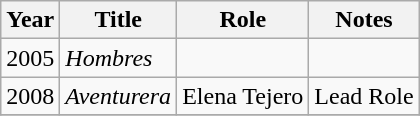<table class="wikitable">
<tr>
<th>Year</th>
<th>Title</th>
<th>Role</th>
<th>Notes</th>
</tr>
<tr>
<td>2005</td>
<td><em>Hombres</em></td>
<td></td>
<td></td>
</tr>
<tr>
<td>2008</td>
<td><em>Aventurera</em></td>
<td>Elena Tejero</td>
<td>Lead Role</td>
</tr>
<tr>
</tr>
</table>
